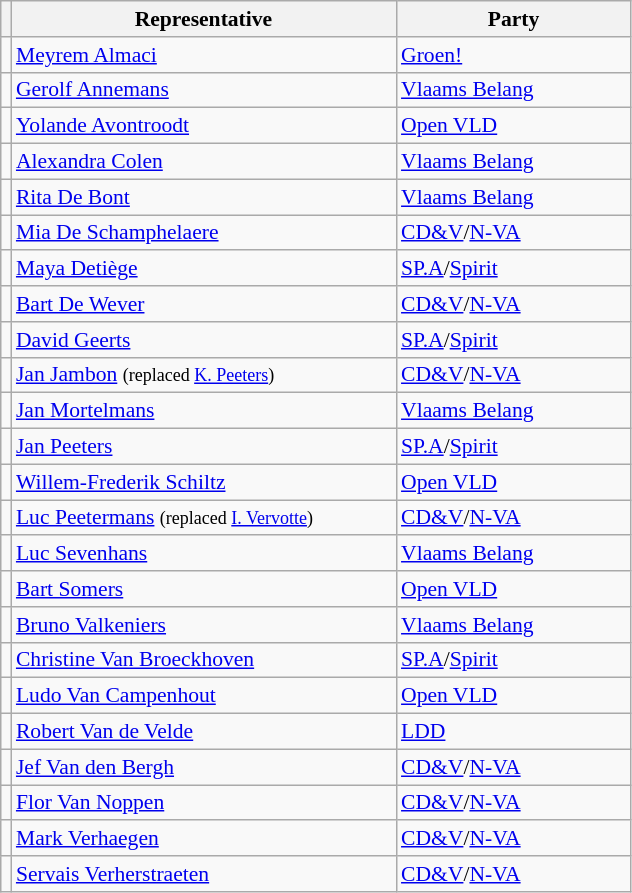<table class="sortable wikitable" style="text-align:left; font-size:90%">
<tr>
<th></th>
<th width="250">Representative</th>
<th width="150">Party</th>
</tr>
<tr>
<td></td>
<td align=left><a href='#'>Meyrem Almaci</a></td>
<td><a href='#'>Groen!</a></td>
</tr>
<tr>
<td></td>
<td align=left><a href='#'>Gerolf Annemans</a></td>
<td><a href='#'>Vlaams Belang</a></td>
</tr>
<tr>
<td></td>
<td align=left><a href='#'>Yolande Avontroodt</a></td>
<td><a href='#'>Open VLD</a></td>
</tr>
<tr>
<td></td>
<td align=left><a href='#'>Alexandra Colen</a></td>
<td><a href='#'>Vlaams Belang</a></td>
</tr>
<tr>
<td></td>
<td align=left><a href='#'>Rita De Bont</a></td>
<td><a href='#'>Vlaams Belang</a></td>
</tr>
<tr>
<td></td>
<td align=left><a href='#'>Mia De Schamphelaere</a></td>
<td><a href='#'>CD&V</a>/<a href='#'>N-VA</a></td>
</tr>
<tr>
<td></td>
<td align=left><a href='#'>Maya Detiège</a></td>
<td><a href='#'>SP.A</a>/<a href='#'>Spirit</a></td>
</tr>
<tr>
<td></td>
<td align=left><a href='#'>Bart De Wever</a></td>
<td><a href='#'>CD&V</a>/<a href='#'>N-VA</a></td>
</tr>
<tr>
<td></td>
<td align=left><a href='#'>David Geerts</a></td>
<td><a href='#'>SP.A</a>/<a href='#'>Spirit</a></td>
</tr>
<tr>
<td></td>
<td align=left><a href='#'>Jan Jambon</a> <small>(replaced <a href='#'>K. Peeters</a>)</small></td>
<td><a href='#'>CD&V</a>/<a href='#'>N-VA</a></td>
</tr>
<tr>
<td></td>
<td align=left><a href='#'>Jan Mortelmans</a></td>
<td><a href='#'>Vlaams Belang</a></td>
</tr>
<tr>
<td></td>
<td align=left><a href='#'>Jan Peeters</a></td>
<td><a href='#'>SP.A</a>/<a href='#'>Spirit</a></td>
</tr>
<tr>
<td></td>
<td align=left><a href='#'>Willem-Frederik Schiltz</a></td>
<td><a href='#'>Open VLD</a></td>
</tr>
<tr>
<td></td>
<td align=left><a href='#'>Luc Peetermans</a> <small>(replaced <a href='#'>I. Vervotte</a>)</small></td>
<td><a href='#'>CD&V</a>/<a href='#'>N-VA</a></td>
</tr>
<tr>
<td></td>
<td align=left><a href='#'>Luc Sevenhans</a></td>
<td><a href='#'>Vlaams Belang</a></td>
</tr>
<tr>
<td></td>
<td align=left><a href='#'>Bart Somers</a></td>
<td><a href='#'>Open VLD</a></td>
</tr>
<tr>
<td></td>
<td align=left><a href='#'>Bruno Valkeniers</a></td>
<td><a href='#'>Vlaams Belang</a></td>
</tr>
<tr>
<td></td>
<td align=left><a href='#'>Christine Van Broeckhoven</a></td>
<td><a href='#'>SP.A</a>/<a href='#'>Spirit</a></td>
</tr>
<tr>
<td></td>
<td align=left><a href='#'>Ludo Van Campenhout</a></td>
<td><a href='#'>Open VLD</a></td>
</tr>
<tr>
<td></td>
<td align=left><a href='#'>Robert Van de Velde</a></td>
<td><a href='#'>LDD</a></td>
</tr>
<tr>
<td></td>
<td align=left><a href='#'>Jef Van den Bergh</a></td>
<td><a href='#'>CD&V</a>/<a href='#'>N-VA</a></td>
</tr>
<tr>
<td></td>
<td align=left><a href='#'>Flor Van Noppen</a></td>
<td><a href='#'>CD&V</a>/<a href='#'>N-VA</a></td>
</tr>
<tr>
<td></td>
<td align=left><a href='#'>Mark Verhaegen</a></td>
<td><a href='#'>CD&V</a>/<a href='#'>N-VA</a></td>
</tr>
<tr>
<td></td>
<td align=left><a href='#'>Servais Verherstraeten</a></td>
<td><a href='#'>CD&V</a>/<a href='#'>N-VA</a></td>
</tr>
</table>
